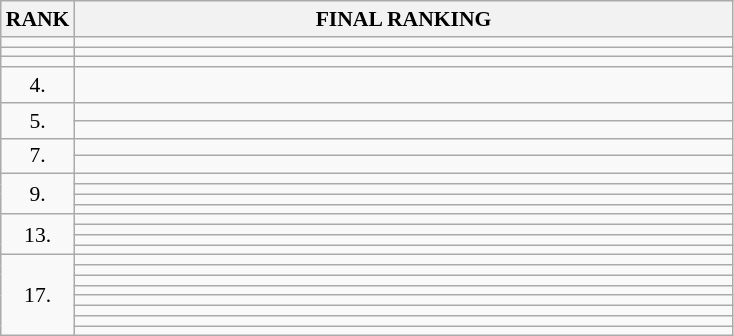<table class="wikitable" style="border-collapse: collapse; font-size: 90%;">
<tr>
<th>RANK</th>
<th style="width: 30em">FINAL RANKING</th>
</tr>
<tr>
<td align="center"></td>
<td></td>
</tr>
<tr>
<td align="center"></td>
<td></td>
</tr>
<tr>
<td align="center"></td>
<td></td>
</tr>
<tr>
<td align="center">4.</td>
<td></td>
</tr>
<tr>
<td rowspan=2 align="center">5.</td>
<td></td>
</tr>
<tr>
<td></td>
</tr>
<tr>
<td rowspan=2 align="center">7.</td>
<td></td>
</tr>
<tr>
<td></td>
</tr>
<tr>
<td rowspan=4 align="center">9.</td>
<td></td>
</tr>
<tr>
<td></td>
</tr>
<tr>
<td></td>
</tr>
<tr>
<td></td>
</tr>
<tr>
<td rowspan=4 align="center">13.</td>
<td></td>
</tr>
<tr>
<td></td>
</tr>
<tr>
<td></td>
</tr>
<tr>
<td></td>
</tr>
<tr>
<td rowspan=8 align="center">17.</td>
<td></td>
</tr>
<tr>
<td></td>
</tr>
<tr>
<td></td>
</tr>
<tr>
<td></td>
</tr>
<tr>
<td></td>
</tr>
<tr>
<td></td>
</tr>
<tr>
<td></td>
</tr>
<tr>
<td></td>
</tr>
</table>
